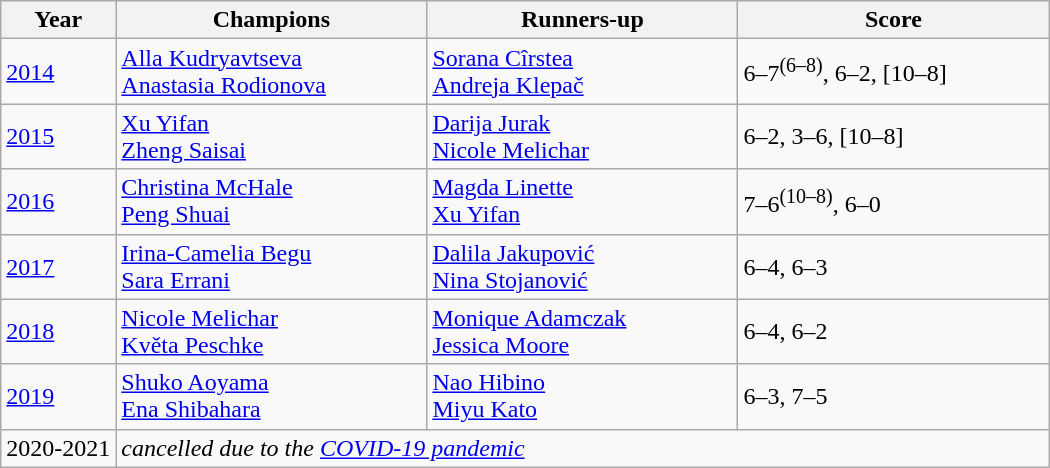<table class="wikitable">
<tr>
<th>Year</th>
<th width="200">Champions</th>
<th width="200">Runners-up</th>
<th width="200">Score</th>
</tr>
<tr>
<td><a href='#'>2014</a></td>
<td> <a href='#'>Alla Kudryavtseva</a> <br>  <a href='#'>Anastasia Rodionova</a></td>
<td> <a href='#'>Sorana Cîrstea</a> <br>  <a href='#'>Andreja Klepač</a></td>
<td>6–7<sup>(6–8)</sup>, 6–2, [10–8]</td>
</tr>
<tr>
<td><a href='#'>2015</a></td>
<td> <a href='#'>Xu Yifan</a> <br>  <a href='#'>Zheng Saisai</a></td>
<td> <a href='#'>Darija Jurak</a> <br>  <a href='#'>Nicole Melichar</a></td>
<td>6–2, 3–6, [10–8]</td>
</tr>
<tr>
<td><a href='#'>2016</a></td>
<td> <a href='#'>Christina McHale</a> <br>  <a href='#'>Peng Shuai</a></td>
<td> <a href='#'>Magda Linette</a> <br>  <a href='#'>Xu Yifan</a></td>
<td>7–6<sup>(10–8)</sup>, 6–0</td>
</tr>
<tr>
<td><a href='#'>2017</a></td>
<td> <a href='#'>Irina-Camelia Begu</a> <br>  <a href='#'>Sara Errani</a></td>
<td> <a href='#'>Dalila Jakupović</a> <br>  <a href='#'>Nina Stojanović</a></td>
<td>6–4, 6–3</td>
</tr>
<tr>
<td><a href='#'>2018</a></td>
<td> <a href='#'>Nicole Melichar</a> <br>  <a href='#'>Květa Peschke</a></td>
<td> <a href='#'>Monique Adamczak</a> <br>  <a href='#'>Jessica Moore</a></td>
<td>6–4, 6–2</td>
</tr>
<tr>
<td><a href='#'>2019</a></td>
<td> <a href='#'>Shuko Aoyama</a> <br>  <a href='#'>Ena Shibahara</a></td>
<td> <a href='#'>Nao Hibino</a> <br>  <a href='#'>Miyu Kato</a></td>
<td>6–3, 7–5</td>
</tr>
<tr>
<td>2020-2021</td>
<td colspan="3"><em>cancelled due to the <a href='#'>COVID-19 pandemic</a></em></td>
</tr>
</table>
